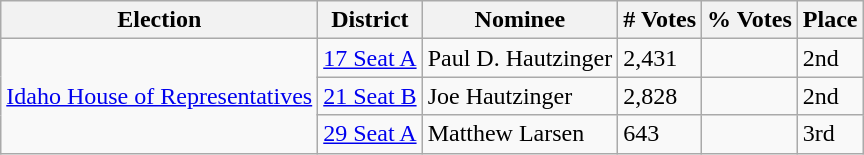<table class="wikitable sortable mw-collapsible mw-collapsed">
<tr>
<th>Election</th>
<th>District</th>
<th>Nominee</th>
<th># Votes</th>
<th>% Votes</th>
<th>Place</th>
</tr>
<tr>
<td rowspan="3"><a href='#'>Idaho House of Representatives</a></td>
<td><a href='#'>17 Seat A</a></td>
<td>Paul D. Hautzinger</td>
<td>2,431</td>
<td></td>
<td>2nd</td>
</tr>
<tr>
<td><a href='#'>21 Seat B</a></td>
<td>Joe Hautzinger</td>
<td>2,828</td>
<td></td>
<td>2nd</td>
</tr>
<tr>
<td><a href='#'>29 Seat A</a></td>
<td>Matthew Larsen</td>
<td>643</td>
<td></td>
<td>3rd</td>
</tr>
</table>
